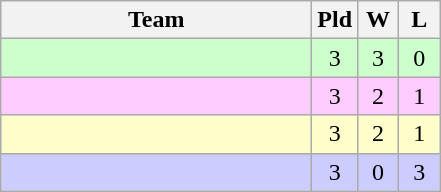<table class="wikitable" style="text-align:center">
<tr>
<th style="width:200px;">Team</th>
<th width="20">Pld</th>
<th width="20">W</th>
<th width="20">L</th>
</tr>
<tr style="background:#cfc">
<td align=left></td>
<td>3</td>
<td>3</td>
<td>0</td>
</tr>
<tr style="background:#fcf;">
<td align=left></td>
<td>3</td>
<td>2</td>
<td>1</td>
</tr>
<tr style="background:#ffc">
<td align=left></td>
<td>3</td>
<td>2</td>
<td>1</td>
</tr>
<tr style="background:#ccf;">
<td align=left></td>
<td>3</td>
<td>0</td>
<td>3</td>
</tr>
</table>
